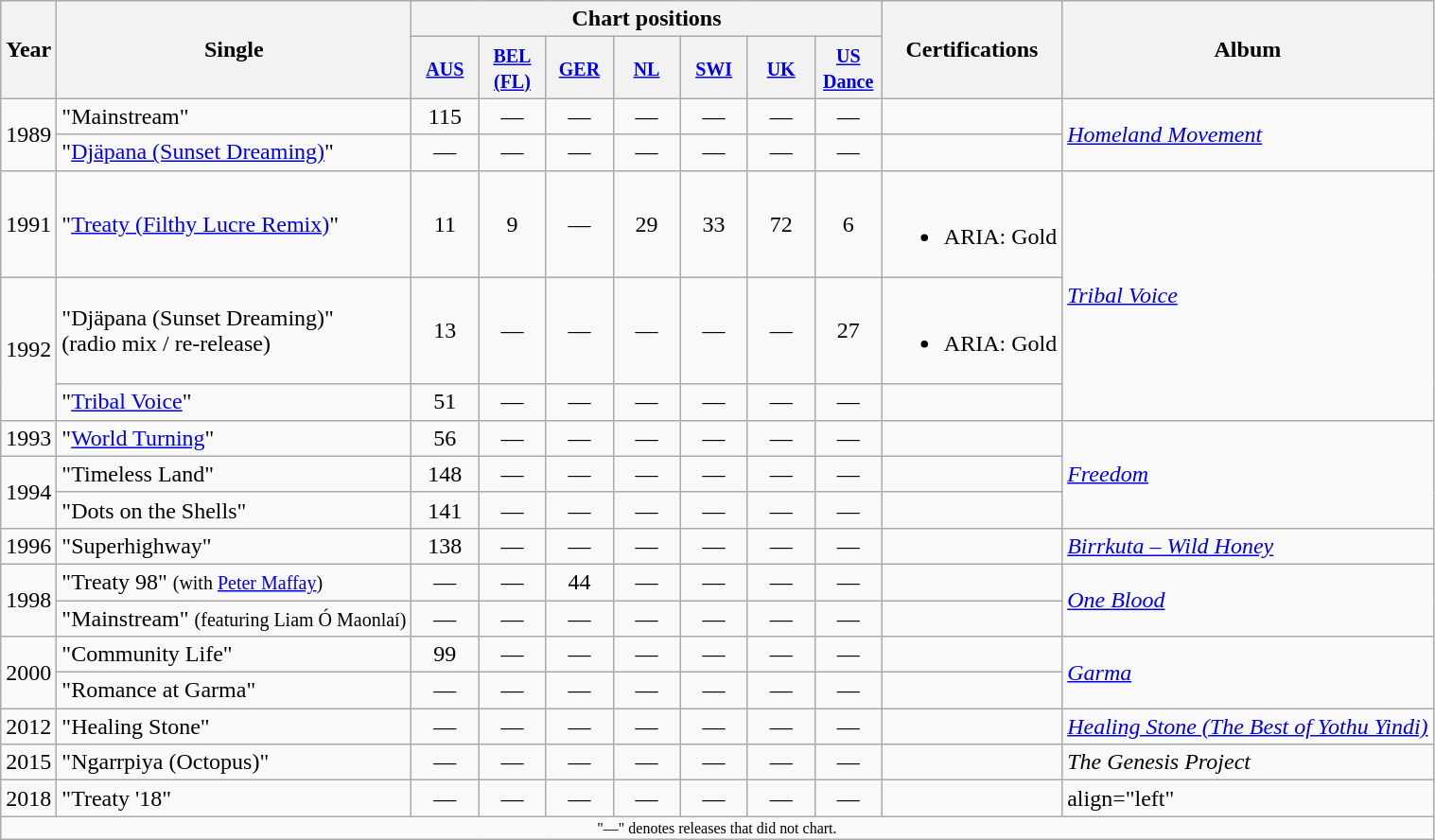<table class="wikitable">
<tr>
<th rowspan="2">Year</th>
<th rowspan="2">Single</th>
<th colspan="7">Chart positions</th>
<th rowspan="2">Certifications</th>
<th rowspan="2">Album</th>
</tr>
<tr>
<th width="40"><small><a href='#'>AUS</a></small><br></th>
<th width="40"><small><a href='#'>BEL (FL)</a></small><br></th>
<th width="40"><small><a href='#'>GER</a></small><br></th>
<th width="40"><small><a href='#'>NL</a></small><br></th>
<th width="40"><small><a href='#'>SWI</a></small><br></th>
<th width="40"><small><a href='#'>UK</a></small><br></th>
<th width="40"><small><a href='#'>US Dance</a></small><br></th>
</tr>
<tr>
<td align="center" rowspan="2">1989</td>
<td align="left">"Mainstream"</td>
<td align="center">115</td>
<td align="center">—</td>
<td align="center">—</td>
<td align="center">—</td>
<td align="center">—</td>
<td align="center">—</td>
<td align="center">—</td>
<td></td>
<td align="left" rowspan="2"><em><a href='#'>Homeland Movement</a></em></td>
</tr>
<tr>
<td align="left">"<a href='#'>Djäpana (Sunset Dreaming)</a>"</td>
<td align="center">—</td>
<td align="center">—</td>
<td align="center">—</td>
<td align="center">—</td>
<td align="center">—</td>
<td align="center">—</td>
<td align="center">—</td>
<td></td>
</tr>
<tr>
<td align="center">1991</td>
<td align="left">"<a href='#'>Treaty (Filthy Lucre Remix)</a>"</td>
<td align="center">11</td>
<td align="center">9</td>
<td align="center">—</td>
<td align="center">29</td>
<td align="center">33</td>
<td align="center">72</td>
<td align="center">6</td>
<td><br><ul><li>ARIA: Gold</li></ul></td>
<td align="left" rowspan="3"><em><a href='#'>Tribal Voice</a></em></td>
</tr>
<tr>
<td align="center" rowspan="2">1992</td>
<td align="left">"Djäpana (Sunset Dreaming)" <br> (radio mix / re-release)</td>
<td align="center">13</td>
<td align="center">—</td>
<td align="center">—</td>
<td align="center">—</td>
<td align="center">—</td>
<td align="center">—</td>
<td align="center">27</td>
<td><br><ul><li>ARIA: Gold</li></ul></td>
</tr>
<tr>
<td align="left">"<a href='#'>Tribal Voice</a>"</td>
<td align="center">51</td>
<td align="center">—</td>
<td align="center">—</td>
<td align="center">—</td>
<td align="center">—</td>
<td align="center">—</td>
<td align="center">—</td>
<td></td>
</tr>
<tr>
<td align="center">1993</td>
<td align="left">"<a href='#'>World Turning</a>"</td>
<td align="center">56</td>
<td align="center">—</td>
<td align="center">—</td>
<td align="center">—</td>
<td align="center">—</td>
<td align="center">—</td>
<td align="center">—</td>
<td></td>
<td align="left" rowspan="3"><em><a href='#'>Freedom</a></em></td>
</tr>
<tr>
<td align="center" rowspan="2">1994</td>
<td align="left">"Timeless Land"</td>
<td align="center">148</td>
<td align="center">—</td>
<td align="center">—</td>
<td align="center">—</td>
<td align="center">—</td>
<td align="center">—</td>
<td align="center">—</td>
<td></td>
</tr>
<tr>
<td align="left">"Dots on the Shells" </td>
<td align="center">141</td>
<td align="center">—</td>
<td align="center">—</td>
<td align="center">—</td>
<td align="center">—</td>
<td align="center">—</td>
<td align="center">—</td>
<td></td>
</tr>
<tr>
<td align="center">1996</td>
<td align="left">"Superhighway"</td>
<td align="center">138</td>
<td align="center">—</td>
<td align="center">—</td>
<td align="center">—</td>
<td align="center">—</td>
<td align="center">—</td>
<td align="center">—</td>
<td></td>
<td align="left"><em><a href='#'>Birrkuta – Wild Honey</a></em></td>
</tr>
<tr>
<td align="center" rowspan="2">1998</td>
<td align="left">"Treaty 98" <small>(with <a href='#'>Peter Maffay</a>)</small></td>
<td align="center">—</td>
<td align="center">—</td>
<td align="center">44</td>
<td align="center">—</td>
<td align="center">—</td>
<td align="center">—</td>
<td align="center">—</td>
<td></td>
<td align="left" rowspan="2"><em><a href='#'>One Blood</a></em></td>
</tr>
<tr>
<td align="left">"Mainstream" <small>(featuring Liam Ó Maonlaí)</small></td>
<td align="center">—</td>
<td align="center">—</td>
<td align="center">—</td>
<td align="center">—</td>
<td align="center">—</td>
<td align="center">—</td>
<td align="center">—</td>
<td></td>
</tr>
<tr>
<td align="center" rowspan="2">2000</td>
<td align="left">"Community Life"</td>
<td align="center">99</td>
<td align="center">—</td>
<td align="center">—</td>
<td align="center">—</td>
<td align="center">—</td>
<td align="center">—</td>
<td align="center">—</td>
<td></td>
<td align="left" rowspan="2"><em><a href='#'>Garma</a></em></td>
</tr>
<tr>
<td align="left">"Romance at Garma"</td>
<td align="center">—</td>
<td align="center">—</td>
<td align="center">—</td>
<td align="center">—</td>
<td align="center">—</td>
<td align="center">—</td>
<td align="center">—</td>
<td></td>
</tr>
<tr>
<td align="center">2012</td>
<td align="left">"Healing Stone"</td>
<td align="center">—</td>
<td align="center">—</td>
<td align="center">—</td>
<td align="center">—</td>
<td align="center">—</td>
<td align="center">—</td>
<td align="center">—</td>
<td></td>
<td align="left"><em><a href='#'>Healing Stone (The Best of Yothu Yindi)</a></em></td>
</tr>
<tr>
<td align="center">2015</td>
<td align="left">"Ngarrpiya (Octopus)" </td>
<td align="center">—</td>
<td align="center">—</td>
<td align="center">—</td>
<td align="center">—</td>
<td align="center">—</td>
<td align="center">—</td>
<td align="center">—</td>
<td></td>
<td align="left"><em>The Genesis Project</em></td>
</tr>
<tr>
<td align="center">2018</td>
<td align="left">"Treaty '18" </td>
<td align="center">—</td>
<td align="center">—</td>
<td align="center">—</td>
<td align="center">—</td>
<td align="center">—</td>
<td align="center">—</td>
<td align="center">—</td>
<td></td>
<td>align="left" </td>
</tr>
<tr>
<td align="center" colspan="11" style="font-size: 8pt">"—" denotes releases that did not chart.</td>
</tr>
</table>
